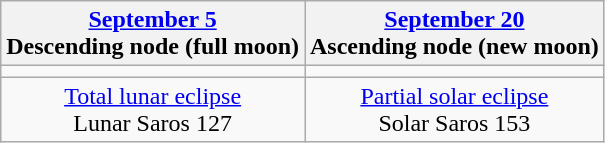<table class="wikitable">
<tr>
<th><a href='#'>September 5</a><br>Descending node (full moon)</th>
<th><a href='#'>September 20</a><br>Ascending node (new moon)<br></th>
</tr>
<tr>
<td></td>
<td></td>
</tr>
<tr align=center>
<td><a href='#'>Total lunar eclipse</a><br>Lunar Saros 127</td>
<td><a href='#'>Partial solar eclipse</a><br>Solar Saros 153</td>
</tr>
</table>
